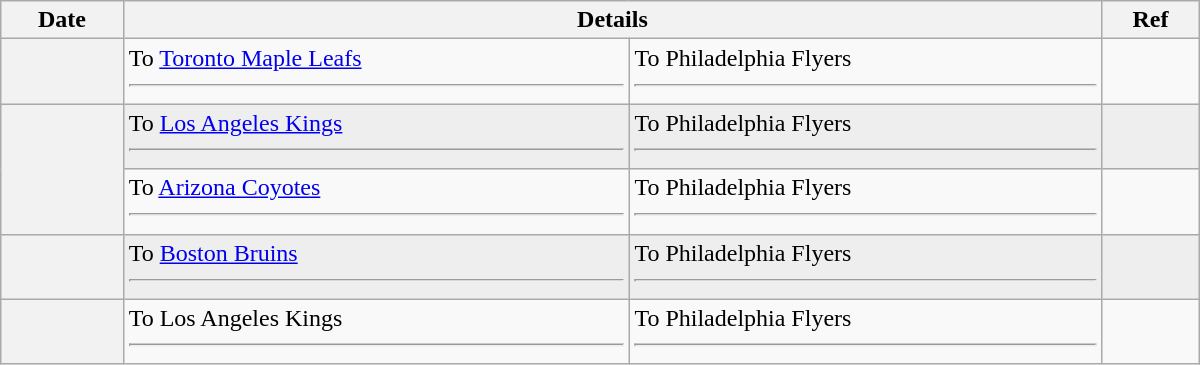<table class="wikitable plainrowheaders" style="width: 50em;">
<tr>
<th scope="col">Date</th>
<th scope="col" colspan="2">Details</th>
<th scope="col">Ref</th>
</tr>
<tr>
<th scope="row"></th>
<td valign="top">To <a href='#'>Toronto Maple Leafs</a><hr> </td>
<td valign="top">To Philadelphia Flyers <hr> </td>
<td></td>
</tr>
<tr bgcolor="#eeeeee">
<th scope="row" rowspan=2></th>
<td valign="top">To <a href='#'>Los Angeles Kings</a><hr> </td>
<td valign="top">To Philadelphia Flyers <hr> </td>
<td></td>
</tr>
<tr>
<td valign="top">To <a href='#'>Arizona Coyotes</a><hr> </td>
<td valign="top">To Philadelphia Flyers <hr> </td>
<td></td>
</tr>
<tr bgcolor="#eeeeee">
<th scope="row"></th>
<td valign="top">To <a href='#'>Boston Bruins</a><hr> </td>
<td valign="top">To Philadelphia Flyers <hr> </td>
<td></td>
</tr>
<tr>
<th scope="row"></th>
<td valign="top">To Los Angeles Kings<hr> </td>
<td valign="top">To Philadelphia Flyers <hr> </td>
<td></td>
</tr>
</table>
